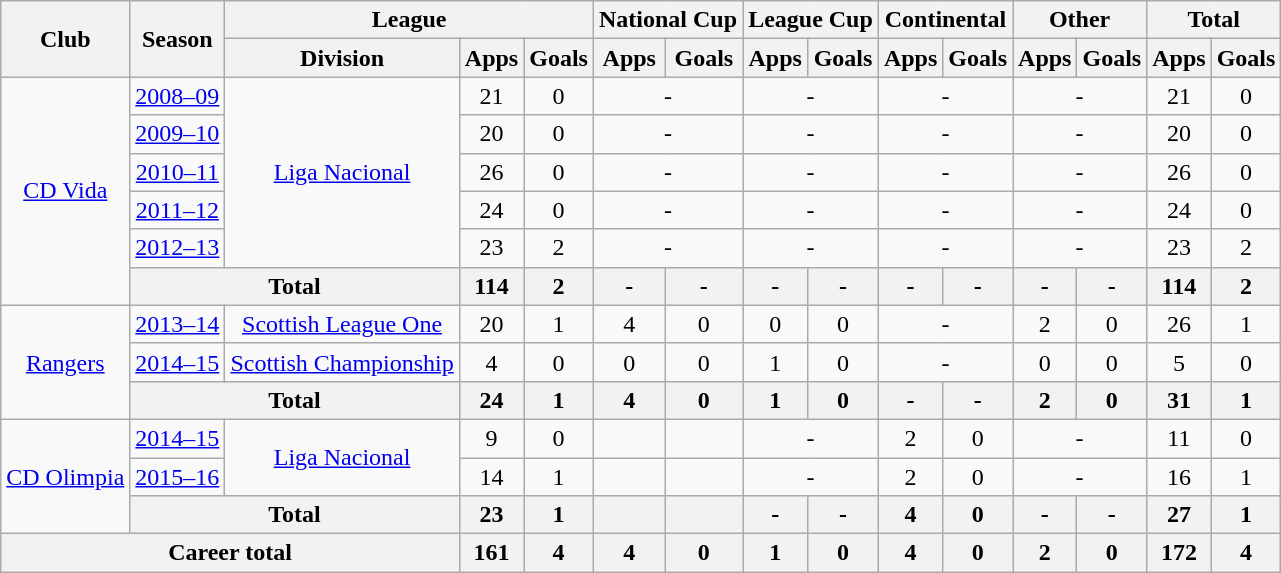<table class="wikitable" style="text-align: center;">
<tr>
<th rowspan="2">Club</th>
<th rowspan="2">Season</th>
<th colspan="3">League</th>
<th colspan="2">National Cup</th>
<th colspan="2">League Cup</th>
<th colspan="2">Continental</th>
<th colspan="2">Other</th>
<th colspan="2">Total</th>
</tr>
<tr>
<th>Division</th>
<th>Apps</th>
<th>Goals</th>
<th>Apps</th>
<th>Goals</th>
<th>Apps</th>
<th>Goals</th>
<th>Apps</th>
<th>Goals</th>
<th>Apps</th>
<th>Goals</th>
<th>Apps</th>
<th>Goals</th>
</tr>
<tr>
<td rowspan="6" valign="center"><a href='#'>CD Vida</a></td>
<td><a href='#'>2008–09</a></td>
<td rowspan="5" valign="center"><a href='#'>Liga Nacional</a></td>
<td>21</td>
<td>0</td>
<td colspan="2">-</td>
<td colspan="2">-</td>
<td colspan="2">-</td>
<td colspan="2">-</td>
<td>21</td>
<td>0</td>
</tr>
<tr>
<td><a href='#'>2009–10</a></td>
<td>20</td>
<td>0</td>
<td colspan="2">-</td>
<td colspan="2">-</td>
<td colspan="2">-</td>
<td colspan="2">-</td>
<td>20</td>
<td>0</td>
</tr>
<tr>
<td><a href='#'>2010–11</a></td>
<td>26</td>
<td>0</td>
<td colspan="2">-</td>
<td colspan="2">-</td>
<td colspan="2">-</td>
<td colspan="2">-</td>
<td>26</td>
<td>0</td>
</tr>
<tr>
<td><a href='#'>2011–12</a></td>
<td>24</td>
<td>0</td>
<td colspan="2">-</td>
<td colspan="2">-</td>
<td colspan="2">-</td>
<td colspan="2">-</td>
<td>24</td>
<td>0</td>
</tr>
<tr>
<td><a href='#'>2012–13</a></td>
<td>23</td>
<td>2</td>
<td colspan="2">-</td>
<td colspan="2">-</td>
<td colspan="2">-</td>
<td colspan="2">-</td>
<td>23</td>
<td>2</td>
</tr>
<tr>
<th colspan="2">Total</th>
<th>114</th>
<th>2</th>
<th>-</th>
<th>-</th>
<th>-</th>
<th>-</th>
<th>-</th>
<th>-</th>
<th>-</th>
<th>-</th>
<th>114</th>
<th>2</th>
</tr>
<tr>
<td rowspan="3" valign="center"><a href='#'>Rangers</a></td>
<td><a href='#'>2013–14</a></td>
<td><a href='#'>Scottish League One</a></td>
<td>20</td>
<td>1</td>
<td>4</td>
<td>0</td>
<td>0</td>
<td>0</td>
<td colspan="2">-</td>
<td>2</td>
<td>0</td>
<td>26</td>
<td>1</td>
</tr>
<tr>
<td><a href='#'>2014–15</a></td>
<td><a href='#'>Scottish Championship</a></td>
<td>4</td>
<td>0</td>
<td>0</td>
<td>0</td>
<td>1</td>
<td>0</td>
<td colspan="2">-</td>
<td>0</td>
<td>0</td>
<td>5</td>
<td>0</td>
</tr>
<tr>
<th colspan="2">Total</th>
<th>24</th>
<th>1</th>
<th>4</th>
<th>0</th>
<th>1</th>
<th>0</th>
<th>-</th>
<th>-</th>
<th>2</th>
<th>0</th>
<th>31</th>
<th>1</th>
</tr>
<tr>
<td rowspan="3" valign="center"><a href='#'>CD Olimpia</a></td>
<td><a href='#'>2014–15</a></td>
<td rowspan="2" valign="center"><a href='#'>Liga Nacional</a></td>
<td>9</td>
<td>0</td>
<td></td>
<td></td>
<td colspan="2">-</td>
<td>2</td>
<td>0</td>
<td colspan="2">-</td>
<td>11</td>
<td>0</td>
</tr>
<tr>
<td><a href='#'>2015–16</a></td>
<td>14</td>
<td>1</td>
<td></td>
<td></td>
<td colspan="2">-</td>
<td>2</td>
<td>0</td>
<td colspan="2">-</td>
<td>16</td>
<td>1</td>
</tr>
<tr>
<th colspan="2">Total</th>
<th>23</th>
<th>1</th>
<th></th>
<th></th>
<th>-</th>
<th>-</th>
<th>4</th>
<th>0</th>
<th>-</th>
<th>-</th>
<th>27</th>
<th>1</th>
</tr>
<tr>
<th colspan="3">Career total</th>
<th>161</th>
<th>4</th>
<th>4</th>
<th>0</th>
<th>1</th>
<th>0</th>
<th>4</th>
<th>0</th>
<th>2</th>
<th>0</th>
<th>172</th>
<th>4</th>
</tr>
</table>
